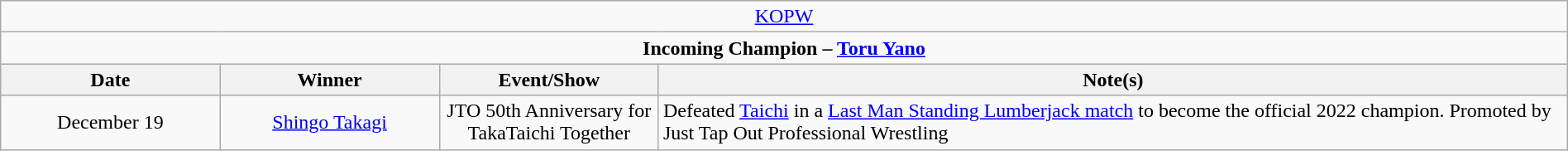<table class="wikitable" style="text-align:center; width:100%;">
<tr>
<td colspan="4" style="text-align: center;"><a href='#'>KOPW</a></td>
</tr>
<tr>
<td colspan="4" style="text-align: center;"><strong>Incoming Champion – <a href='#'>Toru Yano</a></strong></td>
</tr>
<tr>
<th width=14%>Date</th>
<th width=14%>Winner</th>
<th width=14%>Event/Show</th>
<th width=58%>Note(s)</th>
</tr>
<tr>
<td>December 19</td>
<td><a href='#'>Shingo Takagi</a></td>
<td>JTO 50th Anniversary for TakaTaichi Together</td>
<td align=left>Defeated <a href='#'>Taichi</a> in a <a href='#'>Last Man Standing Lumberjack match</a> to become the official 2022 champion. Promoted by Just Tap Out Professional Wrestling</td>
</tr>
</table>
